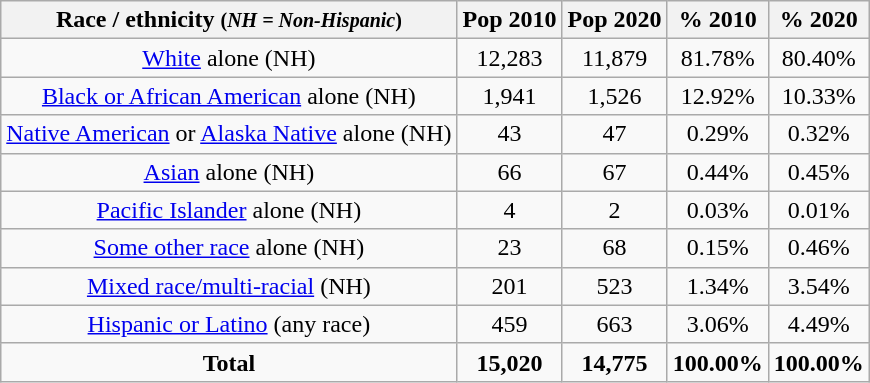<table class="wikitable" style="text-align:center;">
<tr>
<th>Race / ethnicity <small>(<em>NH = Non-Hispanic</em>)</small></th>
<th>Pop 2010</th>
<th>Pop 2020</th>
<th>% 2010</th>
<th>% 2020</th>
</tr>
<tr>
<td><a href='#'>White</a> alone (NH)</td>
<td>12,283</td>
<td>11,879</td>
<td>81.78%</td>
<td>80.40%</td>
</tr>
<tr>
<td><a href='#'>Black or African American</a> alone (NH)</td>
<td>1,941</td>
<td>1,526</td>
<td>12.92%</td>
<td>10.33%</td>
</tr>
<tr>
<td><a href='#'>Native American</a> or <a href='#'>Alaska Native</a> alone (NH)</td>
<td>43</td>
<td>47</td>
<td>0.29%</td>
<td>0.32%</td>
</tr>
<tr>
<td><a href='#'>Asian</a> alone (NH)</td>
<td>66</td>
<td>67</td>
<td>0.44%</td>
<td>0.45%</td>
</tr>
<tr>
<td><a href='#'>Pacific Islander</a> alone (NH)</td>
<td>4</td>
<td>2</td>
<td>0.03%</td>
<td>0.01%</td>
</tr>
<tr>
<td><a href='#'>Some other race</a> alone (NH)</td>
<td>23</td>
<td>68</td>
<td>0.15%</td>
<td>0.46%</td>
</tr>
<tr>
<td><a href='#'>Mixed race/multi-racial</a> (NH)</td>
<td>201</td>
<td>523</td>
<td>1.34%</td>
<td>3.54%</td>
</tr>
<tr>
<td><a href='#'>Hispanic or Latino</a> (any race)</td>
<td>459</td>
<td>663</td>
<td>3.06%</td>
<td>4.49%</td>
</tr>
<tr>
<td><strong>Total</strong></td>
<td><strong>15,020</strong></td>
<td><strong>14,775</strong></td>
<td><strong>100.00%</strong></td>
<td><strong>100.00%</strong></td>
</tr>
</table>
